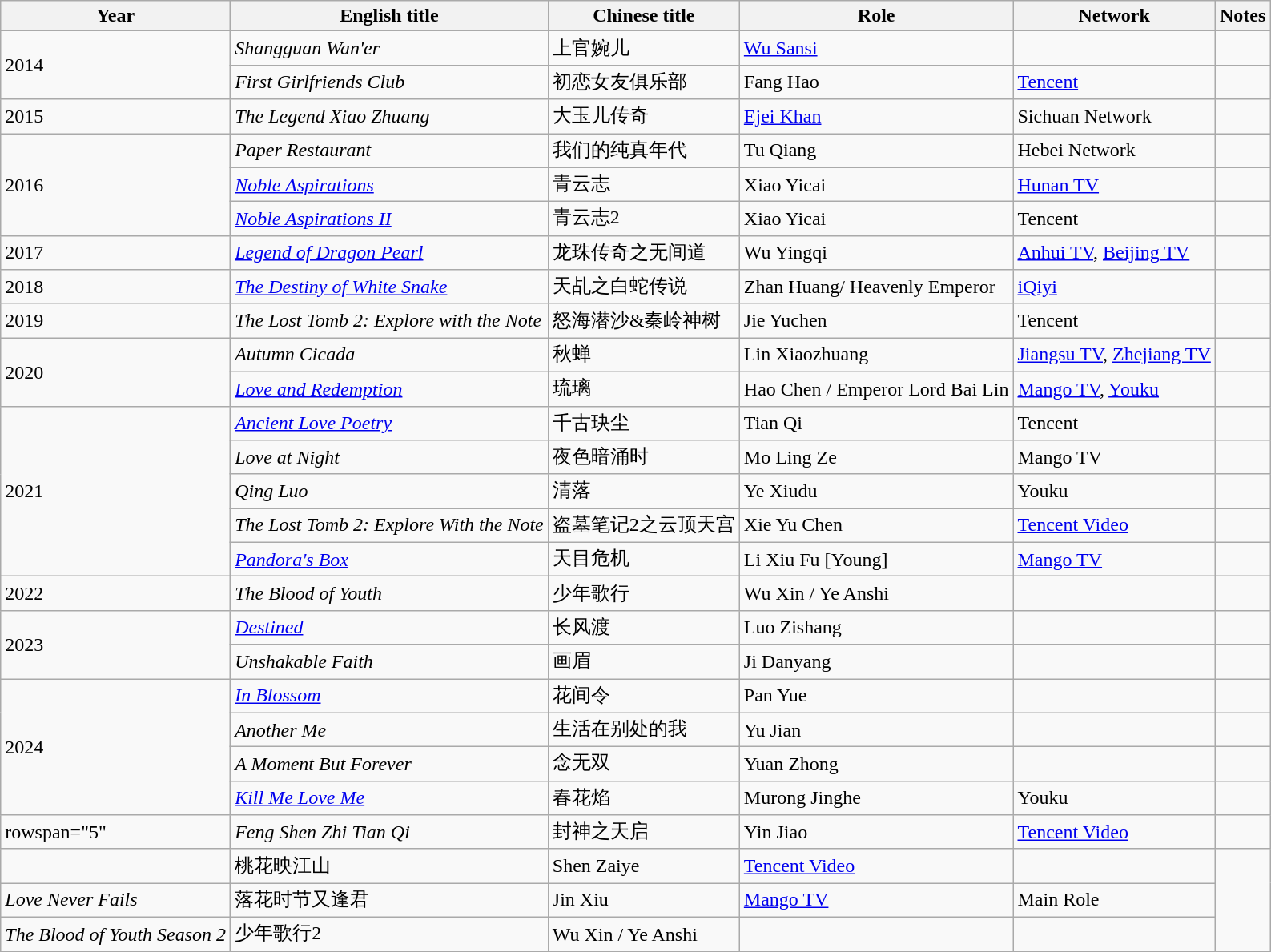<table class="wikitable">
<tr>
<th>Year</th>
<th>English title</th>
<th>Chinese title</th>
<th>Role</th>
<th>Network</th>
<th>Notes</th>
</tr>
<tr>
<td rowspan=2>2014</td>
<td><em>Shangguan Wan'er</em></td>
<td>上官婉儿</td>
<td><a href='#'>Wu Sansi</a></td>
<td></td>
<td></td>
</tr>
<tr>
<td><em>First Girlfriends Club</em></td>
<td>初恋女友俱乐部</td>
<td>Fang Hao</td>
<td><a href='#'>Tencent</a></td>
<td></td>
</tr>
<tr>
<td>2015</td>
<td><em>The Legend Xiao Zhuang </em></td>
<td>大玉儿传奇</td>
<td><a href='#'>Ejei Khan</a></td>
<td>Sichuan Network</td>
<td></td>
</tr>
<tr>
<td rowspan=3>2016</td>
<td><em>Paper Restaurant</em></td>
<td>我们的纯真年代</td>
<td>Tu Qiang</td>
<td>Hebei Network</td>
<td></td>
</tr>
<tr>
<td><em><a href='#'>Noble Aspirations</a></em></td>
<td>青云志</td>
<td>Xiao Yicai</td>
<td><a href='#'>Hunan TV</a></td>
<td></td>
</tr>
<tr>
<td><em><a href='#'>Noble Aspirations II</a></em></td>
<td>青云志2</td>
<td>Xiao Yicai</td>
<td>Tencent</td>
<td></td>
</tr>
<tr>
<td>2017</td>
<td><em><a href='#'>Legend of Dragon Pearl</a></em></td>
<td>龙珠传奇之无间道</td>
<td>Wu Yingqi</td>
<td><a href='#'>Anhui TV</a>, <a href='#'>Beijing TV</a></td>
<td></td>
</tr>
<tr>
<td>2018</td>
<td><em><a href='#'>The Destiny of White Snake</a></em></td>
<td>天乩之白蛇传说</td>
<td>Zhan Huang/  Heavenly Emperor</td>
<td><a href='#'>iQiyi</a></td>
<td></td>
</tr>
<tr>
<td>2019</td>
<td><em>The Lost Tomb 2: Explore with the Note</em></td>
<td>怒海潜沙&秦岭神树</td>
<td>Jie Yuchen</td>
<td>Tencent</td>
<td></td>
</tr>
<tr>
<td rowspan=2>2020</td>
<td><em>Autumn Cicada</em></td>
<td>秋蝉</td>
<td>Lin Xiaozhuang</td>
<td><a href='#'>Jiangsu TV</a>, <a href='#'>Zhejiang TV</a></td>
<td></td>
</tr>
<tr>
<td><em><a href='#'>Love and Redemption</a></em></td>
<td>琉璃</td>
<td>Hao Chen / Emperor Lord Bai Lin</td>
<td><a href='#'>Mango TV</a>, <a href='#'>Youku</a></td>
<td></td>
</tr>
<tr>
<td rowspan=5>2021</td>
<td><em><a href='#'>Ancient Love Poetry</a></em></td>
<td>千古玦尘</td>
<td>Tian Qi</td>
<td>Tencent</td>
<td></td>
</tr>
<tr>
<td><em>Love at Night</em></td>
<td>夜色暗涌时</td>
<td>Mo Ling Ze</td>
<td>Mango TV</td>
<td></td>
</tr>
<tr>
<td><em>Qing Luo</em></td>
<td>清落</td>
<td>Ye Xiudu</td>
<td>Youku</td>
<td></td>
</tr>
<tr>
<td><em>The Lost Tomb 2: Explore With the Note</em></td>
<td>盗墓笔记2之云顶天宫</td>
<td>Xie Yu Chen</td>
<td><a href='#'>Tencent Video</a></td>
<td></td>
</tr>
<tr>
<td><em><a href='#'> Pandora's Box</a></em></td>
<td>天目危机</td>
<td>Li Xiu Fu [Young]</td>
<td><a href='#'>Mango TV</a></td>
<td></td>
</tr>
<tr>
<td>2022</td>
<td><em>The Blood of Youth</em></td>
<td>少年歌行</td>
<td>Wu Xin / Ye Anshi</td>
<td></td>
<td></td>
</tr>
<tr>
<td rowspan="2">2023</td>
<td><em><a href='#'>Destined</a></em></td>
<td>长风渡</td>
<td>Luo Zishang</td>
<td></td>
<td></td>
</tr>
<tr>
<td><em>Unshakable Faith</em></td>
<td>画眉</td>
<td>Ji Danyang</td>
<td></td>
<td></td>
</tr>
<tr>
<td rowspan="4">2024</td>
<td><em><a href='#'>In Blossom</a></em></td>
<td>花间令</td>
<td>Pan Yue</td>
<td></td>
<td></td>
</tr>
<tr>
<td><em>Another Me</em></td>
<td>生活在别处的我</td>
<td>Yu Jian</td>
<td></td>
<td></td>
</tr>
<tr>
<td><em>A Moment But Forever</em></td>
<td>念无双</td>
<td>Yuan Zhong</td>
<td></td>
<td></td>
</tr>
<tr>
<td><em><a href='#'>Kill Me Love Me</a></em></td>
<td>春花焰</td>
<td>Murong Jinghe</td>
<td>Youku</td>
<td></td>
</tr>
<tr>
<td>rowspan="5" </td>
<td><em>Feng Shen Zhi Tian Qi</em></td>
<td>封神之天启</td>
<td>Yin Jiao</td>
<td><a href='#'>Tencent Video</a></td>
<td></td>
</tr>
<tr>
<td></td>
<td>桃花映江山</td>
<td>Shen Zaiye</td>
<td><a href='#'>Tencent Video</a></td>
<td></td>
</tr>
<tr>
<td><em>Love Never Fails</em></td>
<td>落花时节又逢君</td>
<td>Jin Xiu</td>
<td><a href='#'>Mango TV</a></td>
<td>Main Role</td>
</tr>
<tr>
<td><em>The Blood of Youth Season 2</em></td>
<td>少年歌行2</td>
<td>Wu Xin / Ye Anshi</td>
<td></td>
<td></td>
</tr>
<tr>
</tr>
</table>
